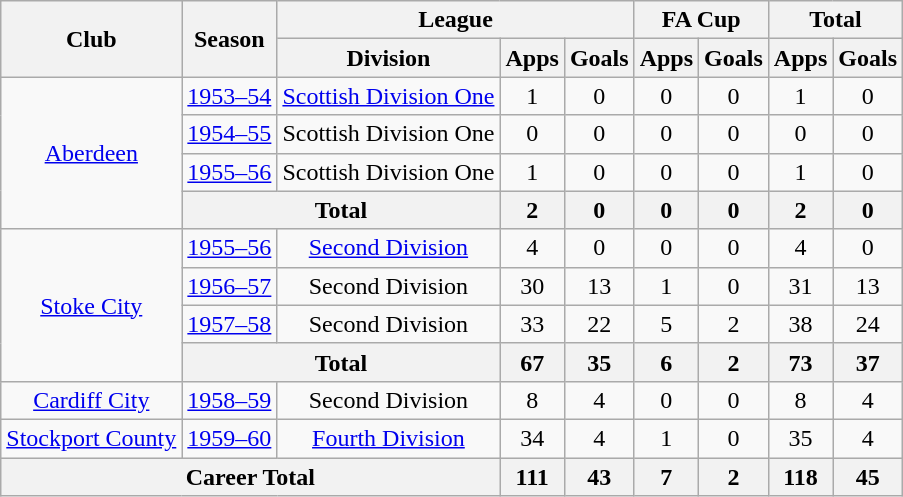<table class="wikitable" style="text-align: center;">
<tr>
<th rowspan="2">Club</th>
<th rowspan="2">Season</th>
<th colspan="3">League</th>
<th colspan="2">FA Cup</th>
<th colspan="2">Total</th>
</tr>
<tr>
<th>Division</th>
<th>Apps</th>
<th>Goals</th>
<th>Apps</th>
<th>Goals</th>
<th>Apps</th>
<th>Goals</th>
</tr>
<tr>
<td rowspan="4"><a href='#'>Aberdeen</a></td>
<td><a href='#'>1953–54</a></td>
<td><a href='#'>Scottish Division One</a></td>
<td>1</td>
<td>0</td>
<td>0</td>
<td>0</td>
<td>1</td>
<td>0</td>
</tr>
<tr>
<td><a href='#'>1954–55</a></td>
<td>Scottish Division One</td>
<td>0</td>
<td>0</td>
<td>0</td>
<td>0</td>
<td>0</td>
<td>0</td>
</tr>
<tr>
<td><a href='#'>1955–56</a></td>
<td>Scottish Division One</td>
<td>1</td>
<td>0</td>
<td>0</td>
<td>0</td>
<td>1</td>
<td>0</td>
</tr>
<tr>
<th colspan=2>Total</th>
<th>2</th>
<th>0</th>
<th>0</th>
<th>0</th>
<th>2</th>
<th>0</th>
</tr>
<tr>
<td rowspan="4"><a href='#'>Stoke City</a></td>
<td><a href='#'>1955–56</a></td>
<td><a href='#'>Second Division</a></td>
<td>4</td>
<td>0</td>
<td>0</td>
<td>0</td>
<td>4</td>
<td>0</td>
</tr>
<tr>
<td><a href='#'>1956–57</a></td>
<td>Second Division</td>
<td>30</td>
<td>13</td>
<td>1</td>
<td>0</td>
<td>31</td>
<td>13</td>
</tr>
<tr>
<td><a href='#'>1957–58</a></td>
<td>Second Division</td>
<td>33</td>
<td>22</td>
<td>5</td>
<td>2</td>
<td>38</td>
<td>24</td>
</tr>
<tr>
<th colspan=2>Total</th>
<th>67</th>
<th>35</th>
<th>6</th>
<th>2</th>
<th>73</th>
<th>37</th>
</tr>
<tr>
<td><a href='#'>Cardiff City</a></td>
<td><a href='#'>1958–59</a></td>
<td>Second Division</td>
<td>8</td>
<td>4</td>
<td>0</td>
<td>0</td>
<td>8</td>
<td>4</td>
</tr>
<tr>
<td><a href='#'>Stockport County</a></td>
<td><a href='#'>1959–60</a></td>
<td><a href='#'>Fourth Division</a></td>
<td>34</td>
<td>4</td>
<td>1</td>
<td>0</td>
<td>35</td>
<td>4</td>
</tr>
<tr>
<th colspan="3">Career Total</th>
<th>111</th>
<th>43</th>
<th>7</th>
<th>2</th>
<th>118</th>
<th>45</th>
</tr>
</table>
